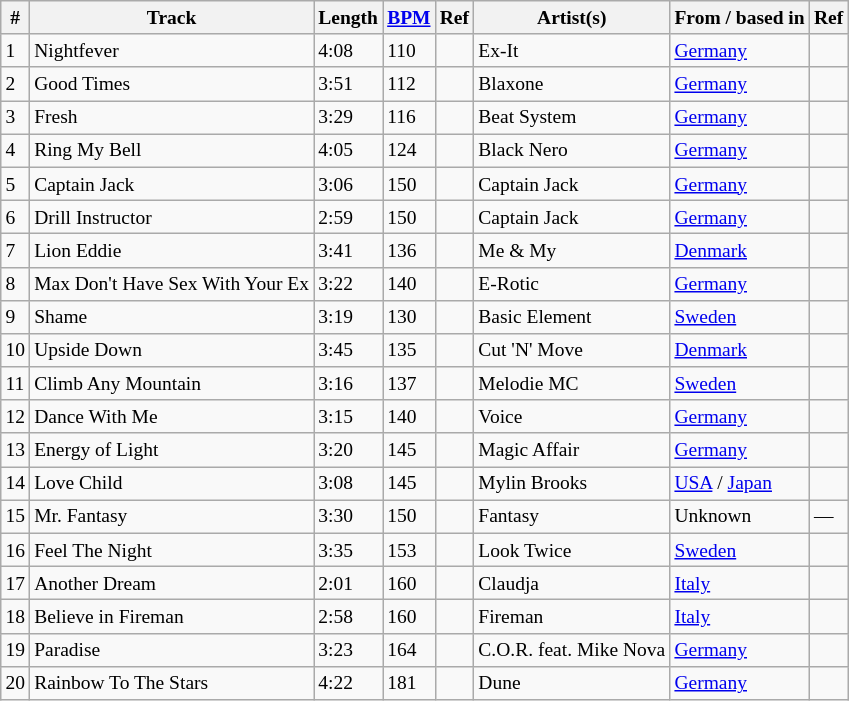<table class="wikitable" style="font-size: small;">
<tr>
<th>#</th>
<th>Track</th>
<th>Length</th>
<th><a href='#'>BPM</a></th>
<th>Ref</th>
<th>Artist(s)</th>
<th>From / based in</th>
<th>Ref</th>
</tr>
<tr>
<td>1</td>
<td>Nightfever</td>
<td>4:08</td>
<td>110</td>
<td></td>
<td>Ex-It</td>
<td><a href='#'>Germany</a></td>
<td></td>
</tr>
<tr>
<td>2</td>
<td>Good Times</td>
<td>3:51</td>
<td>112</td>
<td></td>
<td>Blaxone</td>
<td><a href='#'>Germany</a></td>
<td></td>
</tr>
<tr>
<td>3</td>
<td>Fresh</td>
<td>3:29</td>
<td>116</td>
<td></td>
<td>Beat System</td>
<td><a href='#'>Germany</a></td>
<td></td>
</tr>
<tr>
<td>4</td>
<td>Ring My Bell</td>
<td>4:05</td>
<td>124</td>
<td></td>
<td>Black Nero</td>
<td><a href='#'>Germany</a></td>
<td></td>
</tr>
<tr>
<td>5</td>
<td>Captain Jack</td>
<td>3:06</td>
<td>150</td>
<td></td>
<td>Captain Jack</td>
<td><a href='#'>Germany</a></td>
<td></td>
</tr>
<tr>
<td>6</td>
<td>Drill Instructor</td>
<td>2:59</td>
<td>150</td>
<td></td>
<td>Captain Jack</td>
<td><a href='#'>Germany</a></td>
<td></td>
</tr>
<tr>
<td>7</td>
<td>Lion Eddie</td>
<td>3:41</td>
<td>136</td>
<td></td>
<td>Me & My</td>
<td><a href='#'>Denmark</a></td>
<td></td>
</tr>
<tr>
<td>8</td>
<td>Max Don't Have Sex With Your Ex</td>
<td>3:22</td>
<td>140</td>
<td></td>
<td>E-Rotic</td>
<td><a href='#'>Germany</a></td>
<td></td>
</tr>
<tr>
<td>9</td>
<td>Shame</td>
<td>3:19</td>
<td>130</td>
<td></td>
<td>Basic Element</td>
<td><a href='#'>Sweden</a></td>
<td></td>
</tr>
<tr>
<td>10</td>
<td>Upside Down</td>
<td>3:45</td>
<td>135</td>
<td></td>
<td>Cut 'N' Move</td>
<td><a href='#'>Denmark</a></td>
<td></td>
</tr>
<tr>
<td>11</td>
<td>Climb Any Mountain</td>
<td>3:16</td>
<td>137</td>
<td></td>
<td>Melodie MC</td>
<td><a href='#'>Sweden</a></td>
<td></td>
</tr>
<tr>
<td>12</td>
<td>Dance With Me</td>
<td>3:15</td>
<td>140</td>
<td></td>
<td>Voice</td>
<td><a href='#'>Germany</a></td>
<td></td>
</tr>
<tr>
<td>13</td>
<td>Energy of Light</td>
<td>3:20</td>
<td>145</td>
<td></td>
<td>Magic Affair</td>
<td><a href='#'>Germany</a></td>
<td></td>
</tr>
<tr>
<td>14</td>
<td>Love Child</td>
<td>3:08</td>
<td>145</td>
<td></td>
<td>Mylin Brooks</td>
<td><a href='#'>USA</a> / <a href='#'>Japan</a></td>
<td></td>
</tr>
<tr>
<td>15</td>
<td>Mr. Fantasy</td>
<td>3:30</td>
<td>150</td>
<td></td>
<td>Fantasy</td>
<td>Unknown</td>
<td>—</td>
</tr>
<tr>
<td>16</td>
<td>Feel The Night</td>
<td>3:35</td>
<td>153</td>
<td></td>
<td>Look Twice</td>
<td><a href='#'>Sweden</a></td>
<td></td>
</tr>
<tr>
<td>17</td>
<td>Another Dream</td>
<td>2:01</td>
<td>160</td>
<td></td>
<td>Claudja</td>
<td><a href='#'>Italy</a></td>
<td></td>
</tr>
<tr>
<td>18</td>
<td>Believe in Fireman</td>
<td>2:58</td>
<td>160</td>
<td></td>
<td>Fireman</td>
<td><a href='#'>Italy</a></td>
<td></td>
</tr>
<tr>
<td>19</td>
<td>Paradise</td>
<td>3:23</td>
<td>164</td>
<td></td>
<td>C.O.R. feat. Mike Nova</td>
<td><a href='#'>Germany</a></td>
<td></td>
</tr>
<tr>
<td>20</td>
<td>Rainbow To The Stars</td>
<td>4:22</td>
<td>181</td>
<td></td>
<td>Dune</td>
<td><a href='#'>Germany</a></td>
<td></td>
</tr>
</table>
